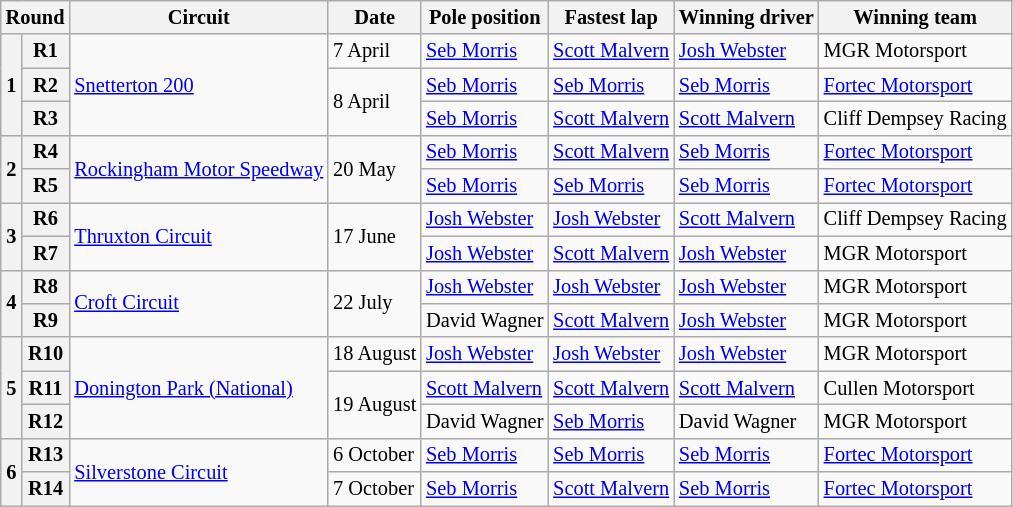<table class="wikitable" style="font-size: 85%">
<tr>
<th colspan=2>Round</th>
<th>Circuit</th>
<th>Date</th>
<th>Pole position</th>
<th>Fastest lap</th>
<th>Winning driver</th>
<th>Winning team</th>
</tr>
<tr>
<th rowspan=3>1</th>
<th>R1</th>
<td rowspan=3><a href='#'>Snetterton 200</a></td>
<td>7 April</td>
<td> <a href='#'>Seb Morris</a></td>
<td> <a href='#'>Scott Malvern</a></td>
<td> <a href='#'>Josh Webster</a></td>
<td>MGR Motorsport</td>
</tr>
<tr>
<th>R2</th>
<td rowspan=2>8 April</td>
<td> <a href='#'>Seb Morris</a></td>
<td> <a href='#'>Seb Morris</a></td>
<td> <a href='#'>Seb Morris</a></td>
<td><a href='#'>Fortec Motorsport</a></td>
</tr>
<tr>
<th>R3</th>
<td> <a href='#'>Seb Morris</a></td>
<td> <a href='#'>Scott Malvern</a></td>
<td> <a href='#'>Scott Malvern</a></td>
<td>Cliff Dempsey Racing</td>
</tr>
<tr>
<th rowspan=2>2</th>
<th>R4</th>
<td rowspan=2><a href='#'>Rockingham Motor Speedway</a></td>
<td rowspan=2>20 May</td>
<td> <a href='#'>Seb Morris</a></td>
<td> <a href='#'>Scott Malvern</a></td>
<td> <a href='#'>Seb Morris</a></td>
<td><a href='#'>Fortec Motorsport</a></td>
</tr>
<tr>
<th>R5</th>
<td> <a href='#'>Seb Morris</a></td>
<td> <a href='#'>Seb Morris</a></td>
<td> <a href='#'>Seb Morris</a></td>
<td><a href='#'>Fortec Motorsport</a></td>
</tr>
<tr>
<th rowspan=2>3</th>
<th>R6</th>
<td rowspan=2><a href='#'>Thruxton Circuit</a></td>
<td rowspan=2>17 June</td>
<td> <a href='#'>Josh Webster</a></td>
<td> <a href='#'>Josh Webster</a></td>
<td> <a href='#'>Scott Malvern</a></td>
<td>Cliff Dempsey Racing</td>
</tr>
<tr>
<th>R7</th>
<td> <a href='#'>Josh Webster</a></td>
<td> <a href='#'>Scott Malvern</a></td>
<td> <a href='#'>Josh Webster</a></td>
<td>MGR Motorsport</td>
</tr>
<tr>
<th rowspan=2>4</th>
<th>R8</th>
<td rowspan=2><a href='#'>Croft Circuit</a></td>
<td rowspan=2>22 July</td>
<td> <a href='#'>Josh Webster</a></td>
<td> <a href='#'>Josh Webster</a></td>
<td> <a href='#'>Josh Webster</a></td>
<td>MGR Motorsport</td>
</tr>
<tr>
<th>R9</th>
<td> David Wagner</td>
<td> <a href='#'>Scott Malvern</a></td>
<td> <a href='#'>Josh Webster</a></td>
<td>MGR Motorsport</td>
</tr>
<tr>
<th rowspan=3>5</th>
<th>R10</th>
<td rowspan=3><a href='#'>Donington Park (National)</a></td>
<td>18 August</td>
<td> <a href='#'>Josh Webster</a></td>
<td> <a href='#'>Josh Webster</a></td>
<td> <a href='#'>Josh Webster</a></td>
<td>MGR Motorsport</td>
</tr>
<tr>
<th>R11</th>
<td rowspan=2>19 August</td>
<td> <a href='#'>Scott Malvern</a></td>
<td> <a href='#'>Scott Malvern</a></td>
<td> <a href='#'>Scott Malvern</a></td>
<td>Cullen Motorsport</td>
</tr>
<tr>
<th>R12</th>
<td> David Wagner</td>
<td> <a href='#'>Seb Morris</a></td>
<td> David Wagner</td>
<td>MGR Motorsport</td>
</tr>
<tr>
<th rowspan=2>6</th>
<th>R13</th>
<td rowspan=2><a href='#'>Silverstone Circuit</a></td>
<td>6 October</td>
<td> <a href='#'>Seb Morris</a></td>
<td> <a href='#'>Seb Morris</a></td>
<td> <a href='#'>Seb Morris</a></td>
<td><a href='#'>Fortec Motorsport</a></td>
</tr>
<tr>
<th>R14</th>
<td>7 October</td>
<td> <a href='#'>Seb Morris</a></td>
<td> <a href='#'>Scott Malvern</a></td>
<td> <a href='#'>Seb Morris</a></td>
<td><a href='#'>Fortec Motorsport</a></td>
</tr>
</table>
